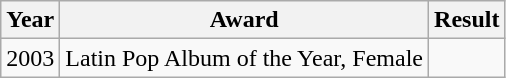<table class="wikitable">
<tr>
<th>Year</th>
<th>Award</th>
<th>Result</th>
</tr>
<tr>
<td>2003</td>
<td>Latin Pop Album of the Year, Female</td>
<td></td>
</tr>
</table>
